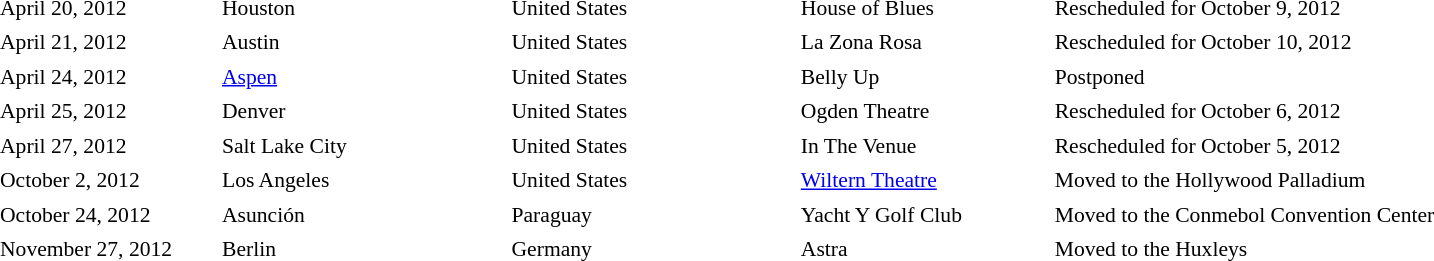<table cellpadding="2" style="border:0 solid darkgrey; font-size:90%;">
<tr>
<th style="width:150px;"></th>
<th style="width:200px;"></th>
<th style="width:200px;"></th>
<th style="width:175px;"></th>
<th style="width:600px;"></th>
</tr>
<tr border="0">
<td>April 20, 2012</td>
<td>Houston</td>
<td>United States</td>
<td>House of Blues</td>
<td>Rescheduled for October 9, 2012</td>
</tr>
<tr>
<td>April 21, 2012</td>
<td>Austin</td>
<td>United States</td>
<td>La Zona Rosa</td>
<td>Rescheduled for October 10, 2012</td>
</tr>
<tr>
<td>April 24, 2012</td>
<td><a href='#'>Aspen</a></td>
<td>United States</td>
<td>Belly Up</td>
<td>Postponed</td>
</tr>
<tr>
<td>April 25, 2012</td>
<td>Denver</td>
<td>United States</td>
<td>Ogden Theatre</td>
<td>Rescheduled for October 6, 2012</td>
</tr>
<tr>
<td>April 27, 2012</td>
<td>Salt Lake City</td>
<td>United States</td>
<td>In The Venue</td>
<td>Rescheduled for October 5, 2012</td>
</tr>
<tr>
<td>October 2, 2012</td>
<td>Los Angeles</td>
<td>United States</td>
<td><a href='#'>Wiltern Theatre</a></td>
<td>Moved to the Hollywood Palladium</td>
</tr>
<tr>
<td>October 24, 2012</td>
<td>Asunción</td>
<td>Paraguay</td>
<td>Yacht Y Golf Club</td>
<td>Moved to the Conmebol Convention Center</td>
</tr>
<tr>
<td>November 27, 2012</td>
<td>Berlin</td>
<td>Germany</td>
<td>Astra</td>
<td>Moved to the Huxleys</td>
</tr>
<tr>
</tr>
</table>
